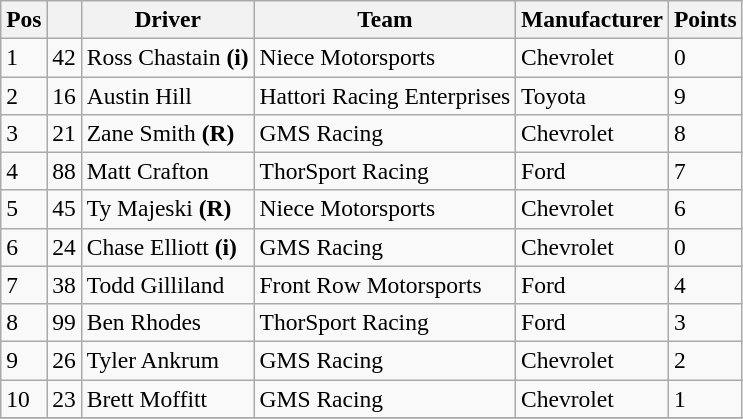<table class="wikitable" style="font-size:98%">
<tr>
<th>Pos</th>
<th></th>
<th>Driver</th>
<th>Team</th>
<th>Manufacturer</th>
<th>Points</th>
</tr>
<tr>
<td>1</td>
<td>42</td>
<td>Ross Chastain <strong>(i)</strong></td>
<td>Niece Motorsports</td>
<td>Chevrolet</td>
<td>0</td>
</tr>
<tr>
<td>2</td>
<td>16</td>
<td>Austin Hill</td>
<td>Hattori Racing Enterprises</td>
<td>Toyota</td>
<td>9</td>
</tr>
<tr>
<td>3</td>
<td>21</td>
<td>Zane Smith <strong>(R)</strong></td>
<td>GMS Racing</td>
<td>Chevrolet</td>
<td>8</td>
</tr>
<tr>
<td>4</td>
<td>88</td>
<td>Matt Crafton</td>
<td>ThorSport Racing</td>
<td>Ford</td>
<td>7</td>
</tr>
<tr>
<td>5</td>
<td>45</td>
<td>Ty Majeski <strong>(R)</strong></td>
<td>Niece Motorsports</td>
<td>Chevrolet</td>
<td>6</td>
</tr>
<tr>
<td>6</td>
<td>24</td>
<td>Chase Elliott <strong>(i)</strong></td>
<td>GMS Racing</td>
<td>Chevrolet</td>
<td>0</td>
</tr>
<tr>
<td>7</td>
<td>38</td>
<td>Todd Gilliland</td>
<td>Front Row Motorsports</td>
<td>Ford</td>
<td>4</td>
</tr>
<tr>
<td>8</td>
<td>99</td>
<td>Ben Rhodes</td>
<td>ThorSport Racing</td>
<td>Ford</td>
<td>3</td>
</tr>
<tr>
<td>9</td>
<td>26</td>
<td>Tyler Ankrum</td>
<td>GMS Racing</td>
<td>Chevrolet</td>
<td>2</td>
</tr>
<tr>
<td>10</td>
<td>23</td>
<td>Brett Moffitt</td>
<td>GMS Racing</td>
<td>Chevrolet</td>
<td>1</td>
</tr>
<tr>
</tr>
</table>
